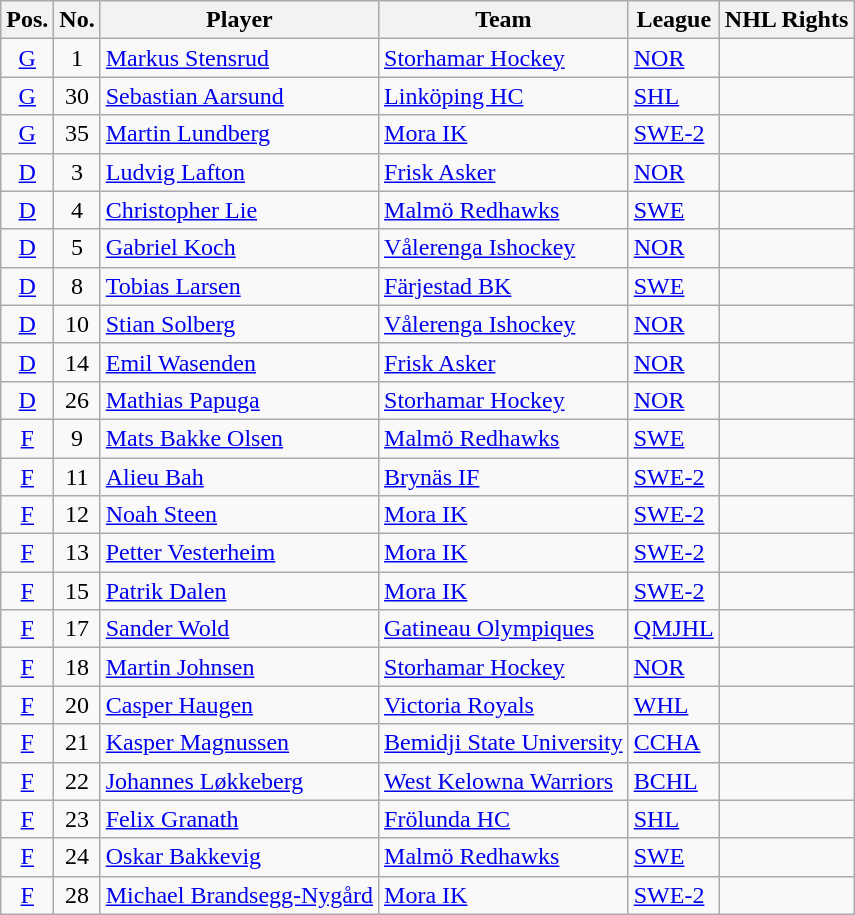<table class="wikitable sortable">
<tr>
<th>Pos.</th>
<th>No.</th>
<th>Player</th>
<th>Team</th>
<th>League</th>
<th>NHL Rights</th>
</tr>
<tr>
<td style="text-align:center;"><a href='#'>G</a></td>
<td style="text-align:center;">1</td>
<td><a href='#'>Markus Stensrud</a></td>
<td> <a href='#'>Storhamar Hockey</a></td>
<td> <a href='#'>NOR</a></td>
<td></td>
</tr>
<tr>
<td style="text-align:center;"><a href='#'>G</a></td>
<td style="text-align:center;">30</td>
<td><a href='#'>Sebastian Aarsund</a></td>
<td> <a href='#'>Linköping HC</a></td>
<td>  <a href='#'>SHL</a></td>
<td></td>
</tr>
<tr>
<td style="text-align:center;"><a href='#'>G</a></td>
<td style="text-align:center;">35</td>
<td><a href='#'>Martin Lundberg</a></td>
<td> <a href='#'>Mora IK</a></td>
<td> <a href='#'>SWE-2</a></td>
<td></td>
</tr>
<tr>
<td style="text-align:center;"><a href='#'>D</a></td>
<td style="text-align:center;">3</td>
<td><a href='#'>Ludvig Lafton</a></td>
<td> <a href='#'>Frisk Asker</a></td>
<td> <a href='#'>NOR</a></td>
<td></td>
</tr>
<tr>
<td style="text-align:center;"><a href='#'>D</a></td>
<td style="text-align:center;">4</td>
<td><a href='#'>Christopher Lie</a></td>
<td> <a href='#'>Malmö Redhawks</a></td>
<td>  <a href='#'>SWE</a></td>
<td></td>
</tr>
<tr>
<td style="text-align:center;"><a href='#'>D</a></td>
<td style="text-align:center;">5</td>
<td><a href='#'>Gabriel Koch</a></td>
<td> <a href='#'>Vålerenga Ishockey</a></td>
<td> <a href='#'>NOR</a></td>
<td></td>
</tr>
<tr>
<td style="text-align:center;"><a href='#'>D</a></td>
<td style="text-align:center;">8</td>
<td><a href='#'>Tobias Larsen</a></td>
<td> <a href='#'>Färjestad BK</a></td>
<td>  <a href='#'>SWE</a></td>
<td></td>
</tr>
<tr>
<td style="text-align:center;"><a href='#'>D</a></td>
<td style="text-align:center;">10</td>
<td><a href='#'>Stian Solberg</a></td>
<td> <a href='#'>Vålerenga Ishockey</a></td>
<td> <a href='#'>NOR</a></td>
<td></td>
</tr>
<tr>
<td style="text-align:center;"><a href='#'>D</a></td>
<td style="text-align:center;">14</td>
<td><a href='#'>Emil Wasenden</a></td>
<td> <a href='#'>Frisk Asker</a></td>
<td> <a href='#'>NOR</a></td>
<td></td>
</tr>
<tr>
<td style="text-align:center;"><a href='#'>D</a></td>
<td style="text-align:center;">26</td>
<td><a href='#'>Mathias Papuga</a></td>
<td> <a href='#'>Storhamar Hockey</a></td>
<td> <a href='#'>NOR</a></td>
<td></td>
</tr>
<tr>
<td style="text-align:center;"><a href='#'>F</a></td>
<td style="text-align:center;">9</td>
<td><a href='#'>Mats Bakke Olsen</a></td>
<td> <a href='#'>Malmö Redhawks</a></td>
<td>  <a href='#'>SWE</a></td>
<td></td>
</tr>
<tr>
<td style="text-align:center;"><a href='#'>F</a></td>
<td style="text-align:center;">11</td>
<td><a href='#'>Alieu Bah</a></td>
<td> <a href='#'>Brynäs IF</a></td>
<td> <a href='#'>SWE-2</a></td>
<td></td>
</tr>
<tr>
<td style="text-align:center;"><a href='#'>F</a></td>
<td style="text-align:center;">12</td>
<td><a href='#'>Noah Steen</a></td>
<td> <a href='#'>Mora IK</a></td>
<td> <a href='#'>SWE-2</a></td>
<td></td>
</tr>
<tr>
<td style="text-align:center;"><a href='#'>F</a></td>
<td style="text-align:center;">13</td>
<td><a href='#'>Petter Vesterheim</a></td>
<td> <a href='#'>Mora IK</a></td>
<td> <a href='#'>SWE-2</a></td>
<td></td>
</tr>
<tr>
<td style="text-align:center;"><a href='#'>F</a></td>
<td style="text-align:center;">15</td>
<td><a href='#'>Patrik Dalen</a></td>
<td> <a href='#'>Mora IK</a></td>
<td> <a href='#'>SWE-2</a></td>
<td></td>
</tr>
<tr>
<td style="text-align:center;"><a href='#'>F</a></td>
<td style="text-align:center;">17</td>
<td><a href='#'>Sander Wold</a></td>
<td> <a href='#'>Gatineau Olympiques</a></td>
<td> <a href='#'>QMJHL</a></td>
<td></td>
</tr>
<tr>
<td style="text-align:center;"><a href='#'>F</a></td>
<td style="text-align:center;">18</td>
<td><a href='#'>Martin Johnsen</a></td>
<td> <a href='#'>Storhamar Hockey</a></td>
<td> <a href='#'>NOR</a></td>
<td></td>
</tr>
<tr>
<td style="text-align:center;"><a href='#'>F</a></td>
<td style="text-align:center;">20</td>
<td><a href='#'>Casper Haugen</a></td>
<td> <a href='#'>Victoria Royals</a></td>
<td> <a href='#'>WHL</a></td>
<td></td>
</tr>
<tr>
<td style="text-align:center;"><a href='#'>F</a></td>
<td style="text-align:center;">21</td>
<td><a href='#'>Kasper Magnussen</a></td>
<td> <a href='#'>Bemidji State University</a></td>
<td> <a href='#'>CCHA</a></td>
<td></td>
</tr>
<tr>
<td style="text-align:center;"><a href='#'>F</a></td>
<td style="text-align:center;">22</td>
<td><a href='#'>Johannes Løkkeberg</a></td>
<td> <a href='#'>West Kelowna Warriors</a></td>
<td> <a href='#'>BCHL</a></td>
<td></td>
</tr>
<tr>
<td style="text-align:center;"><a href='#'>F</a></td>
<td style="text-align:center;">23</td>
<td><a href='#'>Felix Granath</a></td>
<td> <a href='#'>Frölunda HC</a></td>
<td> <a href='#'>SHL</a></td>
<td></td>
</tr>
<tr>
<td style="text-align:center;"><a href='#'>F</a></td>
<td style="text-align:center;">24</td>
<td><a href='#'>Oskar Bakkevig</a></td>
<td> <a href='#'>Malmö Redhawks</a></td>
<td>  <a href='#'>SWE</a></td>
<td></td>
</tr>
<tr>
<td style="text-align:center;"><a href='#'>F</a></td>
<td style="text-align:center;">28</td>
<td><a href='#'>Michael Brandsegg-Nygård</a></td>
<td> <a href='#'>Mora IK</a></td>
<td> <a href='#'>SWE-2</a></td>
<td></td>
</tr>
</table>
